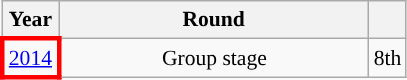<table class="wikitable" style="text-align: center; font-size:90%">
<tr>
<th>Year</th>
<th style="width:200px">Round</th>
<th></th>
</tr>
<tr>
<td style="border: 3px solid red"><a href='#'>2014</a></td>
<td>Group stage</td>
<td>8th</td>
</tr>
</table>
